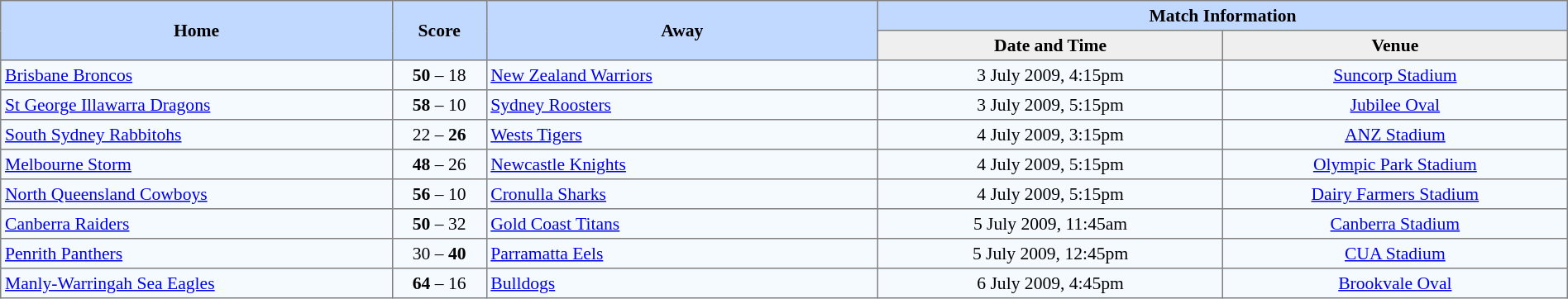<table border="1" cellpadding="3" cellspacing="0" style="border-collapse:collapse; font-size:90%; text-align:center; width:100%;">
<tr style="background:#c1d8ff;">
<th rowspan="2" style="width:25%;">Home</th>
<th rowspan="2" style="width:6%;">Score</th>
<th rowspan="2" style="width:25%;">Away</th>
<th colspan=6>Match Information</th>
</tr>
<tr style="background:#efefef;">
<th width=22%>Date and Time</th>
<th width=22%>Venue</th>
</tr>
<tr style="text-align:center; background:#f5faff;">
<td align=left> <a href='#'>Brisbane Broncos</a></td>
<td><strong>50</strong> – 18</td>
<td align=left> <a href='#'>New Zealand Warriors</a></td>
<td>3 July 2009, 4:15pm</td>
<td><a href='#'>Suncorp Stadium</a></td>
</tr>
<tr style="text-align:center; background:#f5faff;">
<td align=left> <a href='#'>St George Illawarra Dragons</a></td>
<td><strong>58</strong> – 10</td>
<td align=left> <a href='#'>Sydney Roosters</a></td>
<td>3 July 2009, 5:15pm</td>
<td><a href='#'>Jubilee Oval</a></td>
</tr>
<tr style="text-align:center; background:#f5faff;">
<td align=left> <a href='#'>South Sydney Rabbitohs</a></td>
<td>22 – <strong>26</strong></td>
<td align=left> <a href='#'>Wests Tigers</a></td>
<td>4 July 2009, 3:15pm</td>
<td><a href='#'>ANZ Stadium</a></td>
</tr>
<tr style="text-align:center; background:#f5faff;">
<td align=left> <a href='#'>Melbourne Storm</a></td>
<td><strong>48</strong> – 26</td>
<td align=left> <a href='#'>Newcastle Knights</a></td>
<td>4 July 2009, 5:15pm</td>
<td><a href='#'>Olympic Park Stadium</a></td>
</tr>
<tr style="text-align:center; background:#f5faff;">
<td align=left> <a href='#'>North Queensland Cowboys</a></td>
<td><strong>56</strong> – 10</td>
<td align=left> <a href='#'>Cronulla Sharks</a></td>
<td>4 July 2009, 5:15pm</td>
<td><a href='#'>Dairy Farmers Stadium</a></td>
</tr>
<tr style="text-align:center; background:#f5faff;">
<td align=left> <a href='#'>Canberra Raiders</a></td>
<td><strong>50</strong> – 32</td>
<td align=left> <a href='#'>Gold Coast Titans</a></td>
<td>5 July 2009, 11:45am</td>
<td><a href='#'>Canberra Stadium</a></td>
</tr>
<tr style="text-align:center; background:#f5faff;">
<td align=left> <a href='#'>Penrith Panthers</a></td>
<td>30 – <strong>40</strong></td>
<td align=left> <a href='#'>Parramatta Eels</a></td>
<td>5 July 2009, 12:45pm</td>
<td><a href='#'>CUA Stadium</a></td>
</tr>
<tr style="text-align:center; background:#f5faff;">
<td align=left> <a href='#'>Manly-Warringah Sea Eagles</a></td>
<td><strong>64</strong> – 16</td>
<td align=left> <a href='#'>Bulldogs</a></td>
<td>6 July 2009, 4:45pm</td>
<td><a href='#'>Brookvale Oval</a></td>
</tr>
</table>
